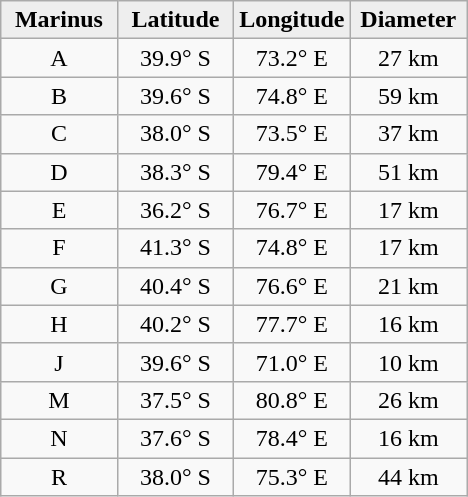<table class="wikitable">
<tr>
<th width="25%" style="background:#eeeeee;">Marinus</th>
<th width="25%" style="background:#eeeeee;">Latitude</th>
<th width="25%" style="background:#eeeeee;">Longitude</th>
<th width="25%" style="background:#eeeeee;">Diameter</th>
</tr>
<tr>
<td align="center">A</td>
<td align="center">39.9° S</td>
<td align="center">73.2° E</td>
<td align="center">27 km</td>
</tr>
<tr>
<td align="center">B</td>
<td align="center">39.6° S</td>
<td align="center">74.8° E</td>
<td align="center">59 km</td>
</tr>
<tr>
<td align="center">C</td>
<td align="center">38.0° S</td>
<td align="center">73.5° E</td>
<td align="center">37 km</td>
</tr>
<tr>
<td align="center">D</td>
<td align="center">38.3° S</td>
<td align="center">79.4° E</td>
<td align="center">51 km</td>
</tr>
<tr>
<td align="center">E</td>
<td align="center">36.2° S</td>
<td align="center">76.7° E</td>
<td align="center">17 km</td>
</tr>
<tr>
<td align="center">F</td>
<td align="center">41.3° S</td>
<td align="center">74.8° E</td>
<td align="center">17 km</td>
</tr>
<tr>
<td align="center">G</td>
<td align="center">40.4° S</td>
<td align="center">76.6° E</td>
<td align="center">21 km</td>
</tr>
<tr>
<td align="center">H</td>
<td align="center">40.2° S</td>
<td align="center">77.7° E</td>
<td align="center">16 km</td>
</tr>
<tr>
<td align="center">J</td>
<td align="center">39.6° S</td>
<td align="center">71.0° E</td>
<td align="center">10 km</td>
</tr>
<tr>
<td align="center">M</td>
<td align="center">37.5° S</td>
<td align="center">80.8° E</td>
<td align="center">26 km</td>
</tr>
<tr>
<td align="center">N</td>
<td align="center">37.6° S</td>
<td align="center">78.4° E</td>
<td align="center">16 km</td>
</tr>
<tr>
<td align="center">R</td>
<td align="center">38.0° S</td>
<td align="center">75.3° E</td>
<td align="center">44 km</td>
</tr>
</table>
